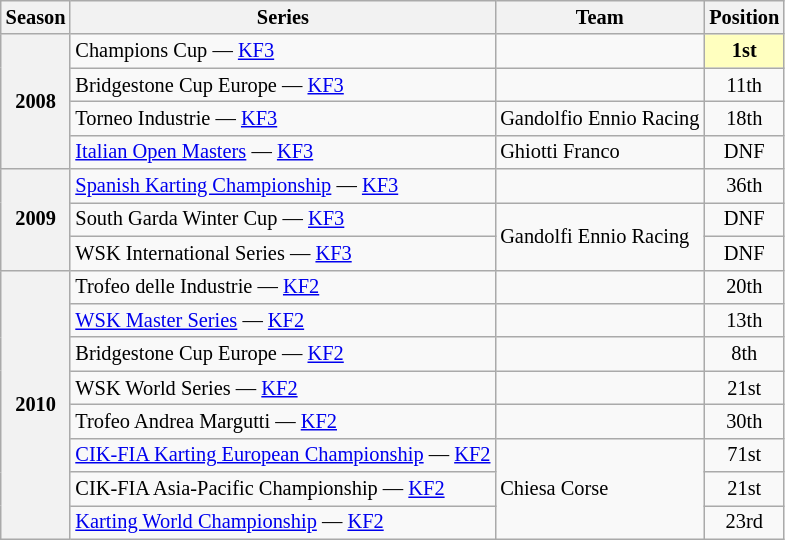<table class="wikitable" style="font-size: 85%; text-align:center">
<tr>
<th>Season</th>
<th>Series</th>
<th>Team</th>
<th>Position</th>
</tr>
<tr>
<th rowspan="4">2008</th>
<td align="left">Champions Cup — <a href='#'>KF3</a></td>
<td align="left"></td>
<td style="background:#FFFFBF;"><strong>1st</strong></td>
</tr>
<tr>
<td align="left">Bridgestone Cup Europe — <a href='#'>KF3</a></td>
<td align="left"></td>
<td>11th</td>
</tr>
<tr>
<td align="left">Torneo Industrie — <a href='#'>KF3</a></td>
<td align="left">Gandolfio Ennio Racing</td>
<td>18th</td>
</tr>
<tr>
<td align="left"><a href='#'>Italian Open Masters</a> — <a href='#'>KF3</a></td>
<td align="left">Ghiotti Franco</td>
<td>DNF</td>
</tr>
<tr>
<th rowspan="3">2009</th>
<td align="left"><a href='#'>Spanish Karting Championship</a> — <a href='#'>KF3</a></td>
<td align="left"></td>
<td>36th</td>
</tr>
<tr>
<td align="left">South Garda Winter Cup — <a href='#'>KF3</a></td>
<td rowspan="2" align="left">Gandolfi Ennio Racing</td>
<td>DNF</td>
</tr>
<tr>
<td align="left">WSK International Series — <a href='#'>KF3</a></td>
<td>DNF</td>
</tr>
<tr>
<th rowspan="8">2010</th>
<td align="left">Trofeo delle Industrie — <a href='#'>KF2</a></td>
<td align="left"></td>
<td>20th</td>
</tr>
<tr>
<td align="left"><a href='#'>WSK Master Series</a> — <a href='#'>KF2</a></td>
<td align="left"></td>
<td>13th</td>
</tr>
<tr>
<td align="left">Bridgestone Cup Europe — <a href='#'>KF2</a></td>
<td align="left"></td>
<td>8th</td>
</tr>
<tr>
<td align="left">WSK World Series — <a href='#'>KF2</a></td>
<td align="left"></td>
<td>21st</td>
</tr>
<tr>
<td align="left">Trofeo Andrea Margutti — <a href='#'>KF2</a></td>
<td align="left"></td>
<td>30th</td>
</tr>
<tr>
<td align="left"><a href='#'>CIK-FIA Karting European Championship</a> — <a href='#'>KF2</a></td>
<td rowspan="3" align="left">Chiesa Corse</td>
<td>71st</td>
</tr>
<tr>
<td align="left">CIK-FIA Asia-Pacific Championship — <a href='#'>KF2</a></td>
<td>21st</td>
</tr>
<tr>
<td align="left"><a href='#'>Karting World Championship</a> — <a href='#'>KF2</a></td>
<td>23rd</td>
</tr>
</table>
